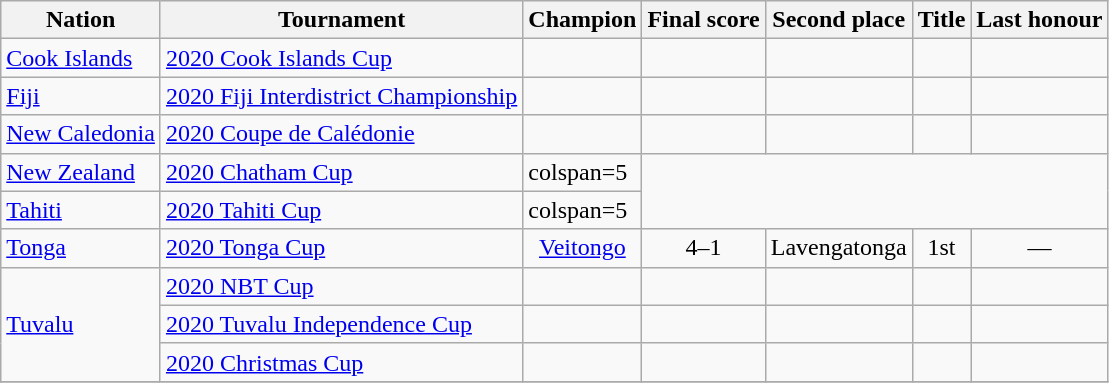<table class="wikitable sortable">
<tr>
<th>Nation</th>
<th>Tournament</th>
<th>Champion</th>
<th>Final score</th>
<th>Second place</th>
<th data-sort-type="number">Title</th>
<th>Last honour</th>
</tr>
<tr>
<td> <a href='#'>Cook Islands</a></td>
<td><a href='#'>2020 Cook Islands Cup</a></td>
<td></td>
<td></td>
<td></td>
<td></td>
<td></td>
</tr>
<tr>
<td> <a href='#'>Fiji</a></td>
<td><a href='#'>2020 Fiji Interdistrict Championship</a></td>
<td></td>
<td></td>
<td></td>
<td></td>
<td></td>
</tr>
<tr>
<td> <a href='#'>New Caledonia</a></td>
<td><a href='#'>2020 Coupe de Calédonie</a></td>
<td></td>
<td></td>
<td></td>
<td></td>
<td></td>
</tr>
<tr>
<td align=left> <a href='#'>New Zealand</a></td>
<td align=left><a href='#'>2020 Chatham Cup</a></td>
<td>colspan=5 </td>
</tr>
<tr>
<td> <a href='#'>Tahiti</a></td>
<td><a href='#'>2020 Tahiti Cup</a></td>
<td>colspan=5 </td>
</tr>
<tr align=center>
<td align=left> <a href='#'>Tonga</a></td>
<td align=left><a href='#'>2020 Tonga Cup</a></td>
<td><a href='#'>Veitongo</a></td>
<td>4–1</td>
<td>Lavengatonga</td>
<td>1st</td>
<td>—</td>
</tr>
<tr>
<td rowspan="3"> <a href='#'>Tuvalu</a></td>
<td><a href='#'>2020 NBT Cup</a></td>
<td></td>
<td></td>
<td></td>
<td></td>
<td></td>
</tr>
<tr>
<td><a href='#'>2020 Tuvalu Independence Cup</a></td>
<td></td>
<td></td>
<td></td>
<td></td>
<td></td>
</tr>
<tr>
<td><a href='#'>2020 Christmas Cup</a></td>
<td></td>
<td></td>
<td></td>
<td></td>
<td></td>
</tr>
<tr>
</tr>
</table>
